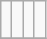<table class="wikitable">
<tr ---->
<td><br></td>
<td><br></td>
<td><br></td>
<td><br></td>
</tr>
<tr --->
</tr>
</table>
